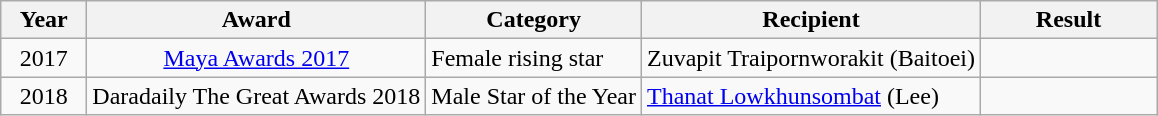<table class="wikitable">
<tr>
<th width="50">Year</th>
<th>Award</th>
<th>Category</th>
<th>Recipient</th>
<th width="110">Result</th>
</tr>
<tr>
<td rowspan = "1" align = "center">2017</td>
<td rowspan = "1" align = "center"><a href='#'>Maya Awards 2017</a></td>
<td>Female rising star</td>
<td>Zuvapit Traipornworakit (Baitoei)</td>
<td></td>
</tr>
<tr>
<td rowspan = "1" align = "center">2018</td>
<td rowspan = "1" align = "center">Daradaily The Great Awards 2018</td>
<td>Male Star of the Year</td>
<td><a href='#'>Thanat Lowkhunsombat</a> (Lee)</td>
<td></td>
</tr>
</table>
